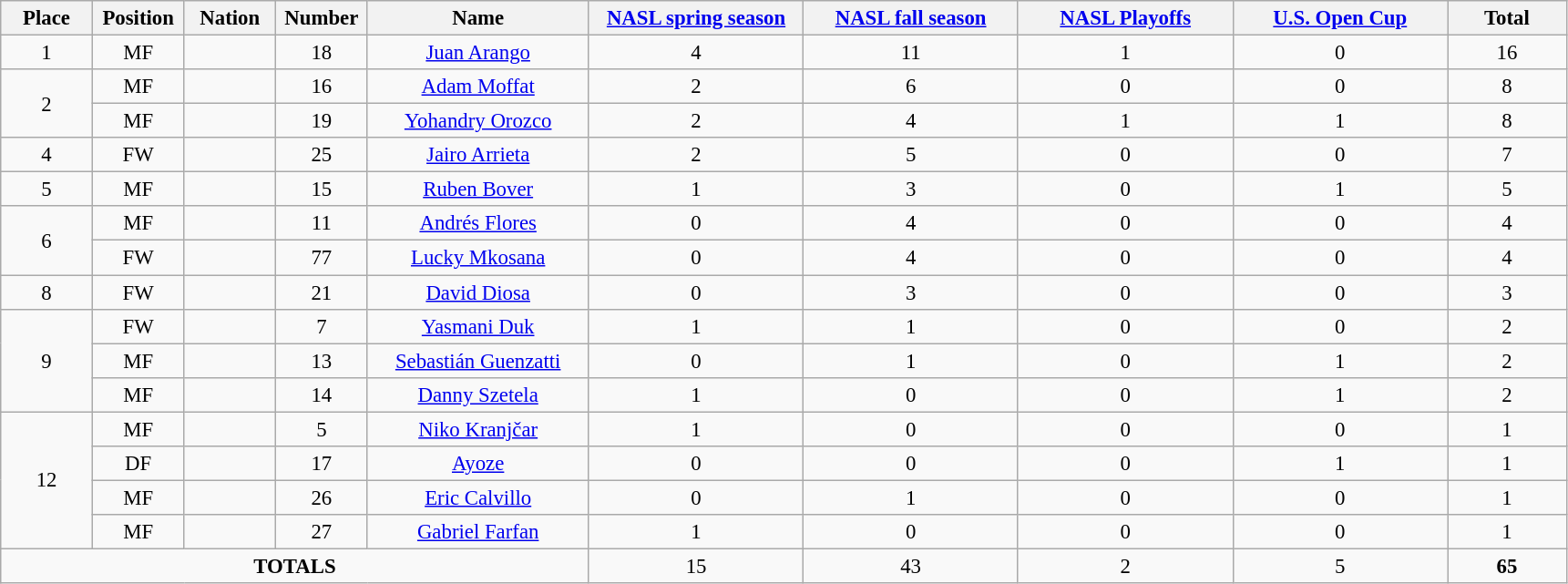<table class="wikitable" style="font-size: 95%; text-align: center;">
<tr>
<th width=60>Place</th>
<th width=60>Position</th>
<th width=60>Nation</th>
<th width=60>Number</th>
<th width=155>Name</th>
<th width=150><a href='#'>NASL spring season</a></th>
<th width=150><a href='#'>NASL fall season</a></th>
<th width=150><a href='#'>NASL Playoffs</a></th>
<th width=150><a href='#'>U.S. Open Cup</a></th>
<th width=80><strong>Total</strong></th>
</tr>
<tr>
<td>1</td>
<td>MF</td>
<td></td>
<td>18</td>
<td><a href='#'>Juan Arango</a></td>
<td>4</td>
<td>11</td>
<td>1</td>
<td>0</td>
<td>16</td>
</tr>
<tr>
<td rowspan="2">2</td>
<td>MF</td>
<td></td>
<td>16</td>
<td><a href='#'>Adam Moffat</a></td>
<td>2</td>
<td>6</td>
<td>0</td>
<td>0</td>
<td>8</td>
</tr>
<tr>
<td>MF</td>
<td></td>
<td>19</td>
<td><a href='#'>Yohandry Orozco</a></td>
<td>2</td>
<td>4</td>
<td>1</td>
<td>1</td>
<td>8</td>
</tr>
<tr>
<td>4</td>
<td>FW</td>
<td></td>
<td>25</td>
<td><a href='#'>Jairo Arrieta</a></td>
<td>2</td>
<td>5</td>
<td>0</td>
<td>0</td>
<td>7</td>
</tr>
<tr>
<td>5</td>
<td>MF</td>
<td></td>
<td>15</td>
<td><a href='#'>Ruben Bover</a></td>
<td>1</td>
<td>3</td>
<td>0</td>
<td>1</td>
<td>5</td>
</tr>
<tr>
<td rowspan="2">6</td>
<td>MF</td>
<td></td>
<td>11</td>
<td><a href='#'>Andrés Flores</a></td>
<td>0</td>
<td>4</td>
<td>0</td>
<td>0</td>
<td>4</td>
</tr>
<tr>
<td>FW</td>
<td></td>
<td>77</td>
<td><a href='#'>Lucky Mkosana</a></td>
<td>0</td>
<td>4</td>
<td>0</td>
<td>0</td>
<td>4</td>
</tr>
<tr>
<td>8</td>
<td>FW</td>
<td></td>
<td>21</td>
<td><a href='#'>David Diosa</a></td>
<td>0</td>
<td>3</td>
<td>0</td>
<td>0</td>
<td>3</td>
</tr>
<tr>
<td rowspan="3">9</td>
<td>FW</td>
<td></td>
<td>7</td>
<td><a href='#'>Yasmani Duk</a></td>
<td>1</td>
<td>1</td>
<td>0</td>
<td>0</td>
<td>2</td>
</tr>
<tr>
<td>MF</td>
<td></td>
<td>13</td>
<td><a href='#'>Sebastián Guenzatti</a></td>
<td>0</td>
<td>1</td>
<td>0</td>
<td>1</td>
<td>2</td>
</tr>
<tr>
<td>MF</td>
<td></td>
<td>14</td>
<td><a href='#'>Danny Szetela</a></td>
<td>1</td>
<td>0</td>
<td>0</td>
<td>1</td>
<td>2</td>
</tr>
<tr>
<td rowspan="4">12</td>
<td>MF</td>
<td></td>
<td>5</td>
<td><a href='#'>Niko Kranjčar</a></td>
<td>1</td>
<td>0</td>
<td>0</td>
<td>0</td>
<td>1</td>
</tr>
<tr>
<td>DF</td>
<td></td>
<td>17</td>
<td><a href='#'>Ayoze</a></td>
<td>0</td>
<td>0</td>
<td>0</td>
<td>1</td>
<td>1</td>
</tr>
<tr>
<td>MF</td>
<td></td>
<td>26</td>
<td><a href='#'>Eric Calvillo</a></td>
<td>0</td>
<td>1</td>
<td>0</td>
<td>0</td>
<td>1</td>
</tr>
<tr>
<td>MF</td>
<td></td>
<td>27</td>
<td><a href='#'>Gabriel Farfan</a></td>
<td>1</td>
<td>0</td>
<td>0</td>
<td>0</td>
<td>1</td>
</tr>
<tr>
<td colspan="5"><strong>TOTALS</strong></td>
<td>15</td>
<td>43</td>
<td>2</td>
<td>5</td>
<td><strong>65</strong></td>
</tr>
</table>
